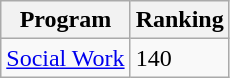<table class="wikitable">
<tr>
<th>Program</th>
<th>Ranking</th>
</tr>
<tr>
<td><a href='#'>Social Work</a></td>
<td>140</td>
</tr>
</table>
